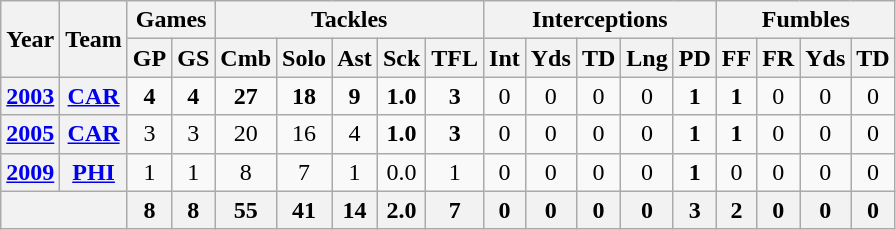<table class="wikitable" style="text-align:center">
<tr>
<th rowspan="2">Year</th>
<th rowspan="2">Team</th>
<th colspan="2">Games</th>
<th colspan="5">Tackles</th>
<th colspan="5">Interceptions</th>
<th colspan="4">Fumbles</th>
</tr>
<tr>
<th>GP</th>
<th>GS</th>
<th>Cmb</th>
<th>Solo</th>
<th>Ast</th>
<th>Sck</th>
<th>TFL</th>
<th>Int</th>
<th>Yds</th>
<th>TD</th>
<th>Lng</th>
<th>PD</th>
<th>FF</th>
<th>FR</th>
<th>Yds</th>
<th>TD</th>
</tr>
<tr>
<th><a href='#'>2003</a></th>
<th><a href='#'>CAR</a></th>
<td><strong>4</strong></td>
<td><strong>4</strong></td>
<td><strong>27</strong></td>
<td><strong>18</strong></td>
<td><strong>9</strong></td>
<td><strong>1.0</strong></td>
<td><strong>3</strong></td>
<td>0</td>
<td>0</td>
<td>0</td>
<td>0</td>
<td><strong>1</strong></td>
<td><strong>1</strong></td>
<td>0</td>
<td>0</td>
<td>0</td>
</tr>
<tr>
<th><a href='#'>2005</a></th>
<th><a href='#'>CAR</a></th>
<td>3</td>
<td>3</td>
<td>20</td>
<td>16</td>
<td>4</td>
<td><strong>1.0</strong></td>
<td><strong>3</strong></td>
<td>0</td>
<td>0</td>
<td>0</td>
<td>0</td>
<td><strong>1</strong></td>
<td><strong>1</strong></td>
<td>0</td>
<td>0</td>
<td>0</td>
</tr>
<tr>
<th><a href='#'>2009</a></th>
<th><a href='#'>PHI</a></th>
<td>1</td>
<td>1</td>
<td>8</td>
<td>7</td>
<td>1</td>
<td>0.0</td>
<td>1</td>
<td>0</td>
<td>0</td>
<td>0</td>
<td>0</td>
<td><strong>1</strong></td>
<td>0</td>
<td>0</td>
<td>0</td>
<td>0</td>
</tr>
<tr>
<th colspan="2"></th>
<th>8</th>
<th>8</th>
<th>55</th>
<th>41</th>
<th>14</th>
<th>2.0</th>
<th>7</th>
<th>0</th>
<th>0</th>
<th>0</th>
<th>0</th>
<th>3</th>
<th>2</th>
<th>0</th>
<th>0</th>
<th>0</th>
</tr>
</table>
